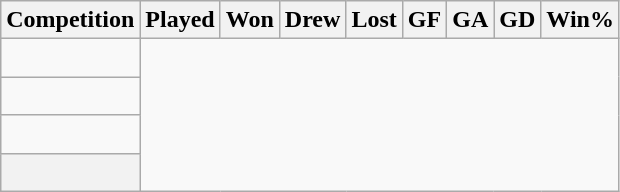<table class="wikitable sortable" style="text-align: center;">
<tr>
<th>Competition</th>
<th>Played</th>
<th>Won</th>
<th>Drew</th>
<th>Lost</th>
<th>GF</th>
<th>GA</th>
<th>GD</th>
<th>Win%</th>
</tr>
<tr>
<td align=left><br></td>
</tr>
<tr>
<td align=left><br></td>
</tr>
<tr>
<td align=left><br></td>
</tr>
<tr class="sortbottom">
<th><br></th>
</tr>
</table>
